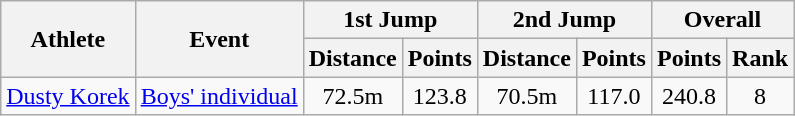<table class="wikitable">
<tr>
<th rowspan=2>Athlete</th>
<th rowspan=2>Event</th>
<th colspan=2>1st Jump</th>
<th colspan=2>2nd Jump</th>
<th colspan=2>Overall</th>
</tr>
<tr>
<th>Distance</th>
<th>Points</th>
<th>Distance</th>
<th>Points</th>
<th>Points</th>
<th>Rank</th>
</tr>
<tr>
<td><a href='#'>Dusty Korek</a></td>
<td><a href='#'>Boys' individual</a></td>
<td align="center">72.5m</td>
<td align="center">123.8</td>
<td align="center">70.5m</td>
<td align="center">117.0</td>
<td align="center">240.8</td>
<td align="center">8</td>
</tr>
</table>
